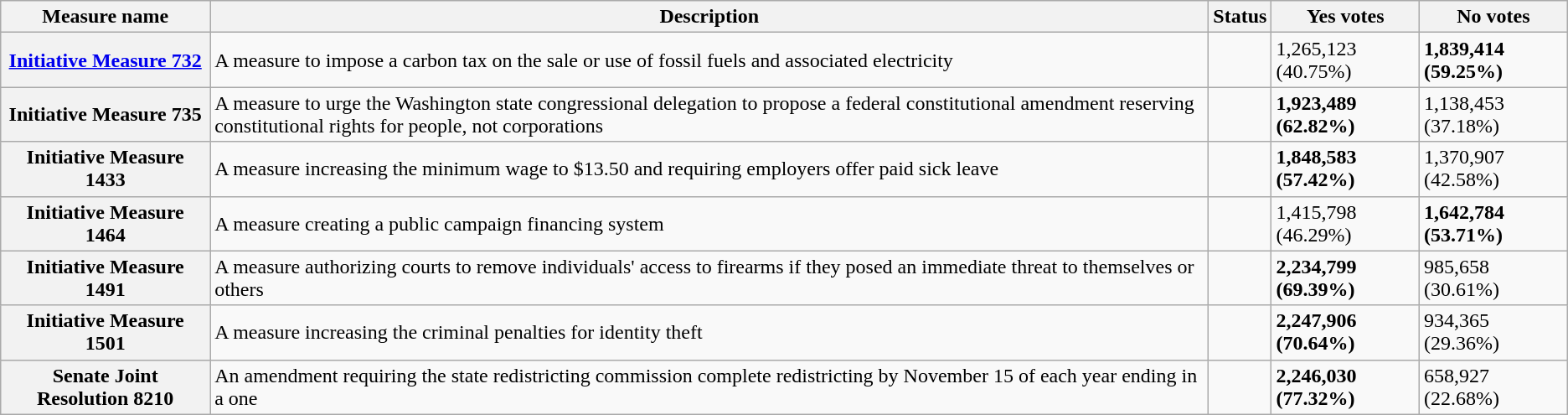<table class="wikitable sortable plainrowheaders">
<tr>
<th scope=col>Measure name</th>
<th scope=col class=unsortable>Description</th>
<th scope=col>Status</th>
<th scope=col>Yes votes</th>
<th scope=col>No votes</th>
</tr>
<tr>
<th scope=row><a href='#'>Initiative Measure 732</a></th>
<td>A measure to impose a carbon tax on the sale or use of fossil fuels and associated electricity</td>
<td></td>
<td>1,265,123 (40.75%)</td>
<td><strong>1,839,414 (59.25%)</strong></td>
</tr>
<tr>
<th scope=row>Initiative Measure 735</th>
<td>A measure to urge the Washington state congressional delegation to propose a federal constitutional amendment reserving constitutional rights for people, not corporations</td>
<td></td>
<td><strong>1,923,489 (62.82%)</strong></td>
<td>1,138,453 (37.18%)</td>
</tr>
<tr>
<th scope=row>Initiative Measure 1433</th>
<td>A measure increasing the minimum wage to $13.50 and requiring employers offer paid sick leave</td>
<td></td>
<td><strong>1,848,583 (57.42%)</strong></td>
<td>1,370,907 (42.58%)</td>
</tr>
<tr>
<th scope=row>Initiative Measure 1464</th>
<td>A measure creating a public campaign financing system</td>
<td></td>
<td>1,415,798 (46.29%)</td>
<td><strong>1,642,784 (53.71%)</strong></td>
</tr>
<tr>
<th scope=row>Initiative Measure 1491</th>
<td>A measure authorizing courts to remove individuals' access to firearms if they posed an immediate threat to themselves or others</td>
<td></td>
<td><strong>2,234,799 (69.39%)</strong></td>
<td>985,658 (30.61%)</td>
</tr>
<tr>
<th scope=row>Initiative Measure 1501</th>
<td>A measure increasing the criminal penalties for identity theft</td>
<td></td>
<td><strong>2,247,906 (70.64%)</strong></td>
<td>934,365 (29.36%)</td>
</tr>
<tr>
<th scope=row>Senate Joint Resolution 8210</th>
<td>An amendment requiring the state redistricting commission complete redistricting by November 15 of each year ending in a one</td>
<td></td>
<td><strong>2,246,030 (77.32%)</strong></td>
<td>658,927 (22.68%)</td>
</tr>
</table>
